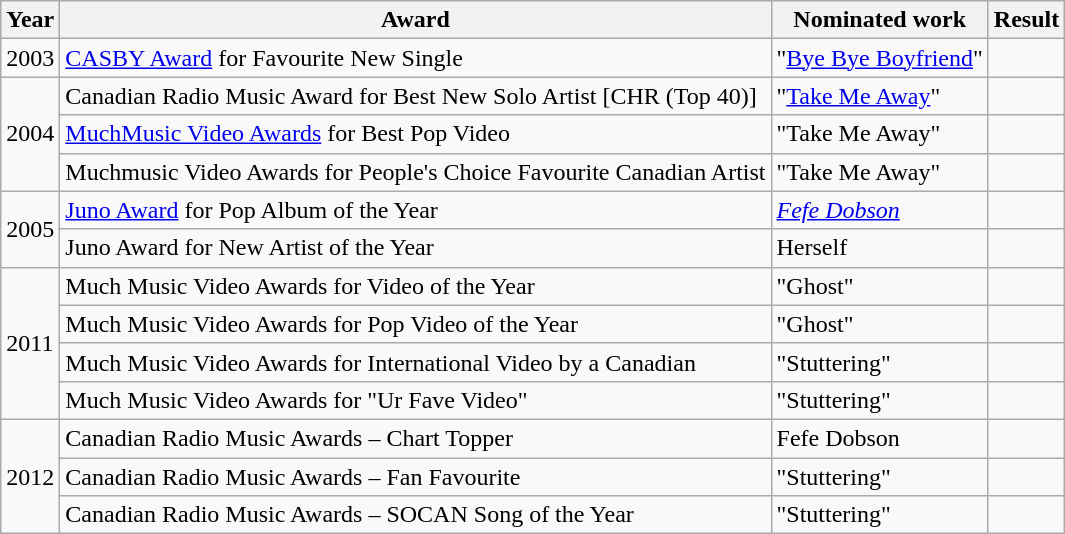<table class="wikitable">
<tr>
<th>Year</th>
<th>Award</th>
<th>Nominated work</th>
<th>Result</th>
</tr>
<tr>
<td>2003</td>
<td><a href='#'>CASBY Award</a> for Favourite New Single</td>
<td>"<a href='#'>Bye Bye Boyfriend</a>"</td>
<td></td>
</tr>
<tr>
<td rowspan="3">2004</td>
<td>Canadian Radio Music Award for Best New Solo Artist [CHR (Top 40)]</td>
<td>"<a href='#'>Take Me Away</a>"</td>
<td></td>
</tr>
<tr>
<td><a href='#'>MuchMusic Video Awards</a> for Best Pop Video</td>
<td>"Take Me Away"</td>
<td></td>
</tr>
<tr>
<td>Muchmusic Video Awards for People's Choice Favourite Canadian Artist</td>
<td>"Take Me Away"</td>
<td></td>
</tr>
<tr>
<td rowspan="2">2005</td>
<td><a href='#'>Juno Award</a> for Pop Album of the Year</td>
<td><em><a href='#'>Fefe Dobson</a></em></td>
<td></td>
</tr>
<tr>
<td>Juno Award for New Artist of the Year</td>
<td>Herself</td>
<td></td>
</tr>
<tr>
<td rowspan="4">2011</td>
<td>Much Music Video Awards for Video of the Year</td>
<td>"Ghost"</td>
<td></td>
</tr>
<tr>
<td>Much Music Video Awards for Pop Video of the Year</td>
<td>"Ghost"</td>
<td></td>
</tr>
<tr>
<td>Much Music Video Awards for International Video by a Canadian</td>
<td>"Stuttering"</td>
<td></td>
</tr>
<tr>
<td>Much Music Video Awards for "Ur Fave Video"</td>
<td>"Stuttering"</td>
<td></td>
</tr>
<tr>
<td rowspan="3">2012</td>
<td>Canadian Radio Music Awards – Chart Topper</td>
<td>Fefe Dobson</td>
<td></td>
</tr>
<tr>
<td>Canadian Radio Music Awards – Fan Favourite</td>
<td>"Stuttering"</td>
<td></td>
</tr>
<tr>
<td>Canadian Radio Music Awards – SOCAN Song of the Year</td>
<td>"Stuttering"</td>
<td></td>
</tr>
</table>
